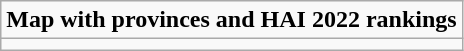<table role= "presentation" class="wikitable mw-collapsible mw-collapsed">
<tr>
<td><strong>Map with provinces and HAI 2022 rankings</strong></td>
</tr>
<tr>
<td></td>
</tr>
</table>
